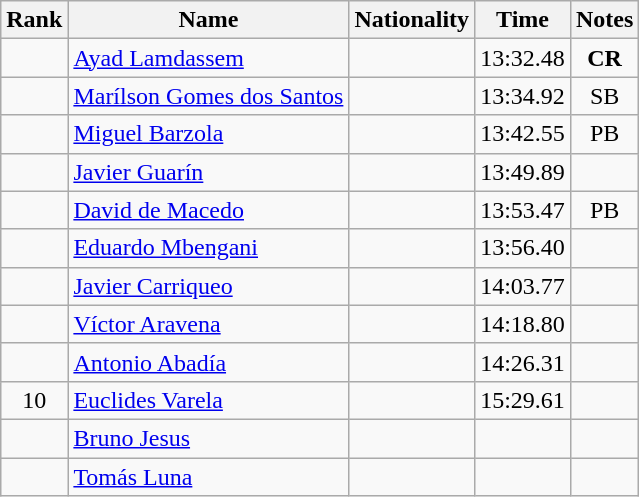<table class="wikitable sortable" style="text-align:center">
<tr>
<th>Rank</th>
<th>Name</th>
<th>Nationality</th>
<th>Time</th>
<th>Notes</th>
</tr>
<tr>
<td></td>
<td align=left><a href='#'>Ayad Lamdassem</a></td>
<td align=left></td>
<td>13:32.48</td>
<td><strong>CR</strong></td>
</tr>
<tr>
<td></td>
<td align=left><a href='#'>Marílson Gomes dos Santos</a></td>
<td align=left></td>
<td>13:34.92</td>
<td>SB</td>
</tr>
<tr>
<td></td>
<td align=left><a href='#'>Miguel Barzola</a></td>
<td align=left></td>
<td>13:42.55</td>
<td>PB</td>
</tr>
<tr>
<td></td>
<td align=left><a href='#'>Javier Guarín</a></td>
<td align=left></td>
<td>13:49.89</td>
<td></td>
</tr>
<tr>
<td></td>
<td align=left><a href='#'>David de Macedo</a></td>
<td align=left></td>
<td>13:53.47</td>
<td>PB</td>
</tr>
<tr>
<td></td>
<td align=left><a href='#'>Eduardo Mbengani</a></td>
<td align=left></td>
<td>13:56.40</td>
<td></td>
</tr>
<tr>
<td></td>
<td align=left><a href='#'>Javier Carriqueo</a></td>
<td align=left></td>
<td>14:03.77</td>
<td></td>
</tr>
<tr>
<td></td>
<td align=left><a href='#'>Víctor Aravena</a></td>
<td align=left></td>
<td>14:18.80</td>
<td></td>
</tr>
<tr>
<td></td>
<td align=left><a href='#'>Antonio Abadía</a></td>
<td align=left></td>
<td>14:26.31</td>
<td></td>
</tr>
<tr>
<td>10</td>
<td align=left><a href='#'>Euclides Varela</a></td>
<td align=left></td>
<td>15:29.61</td>
<td></td>
</tr>
<tr>
<td></td>
<td align=left><a href='#'>Bruno Jesus</a></td>
<td align=left></td>
<td></td>
<td></td>
</tr>
<tr>
<td></td>
<td align=left><a href='#'>Tomás Luna</a></td>
<td align=left></td>
<td></td>
<td></td>
</tr>
</table>
